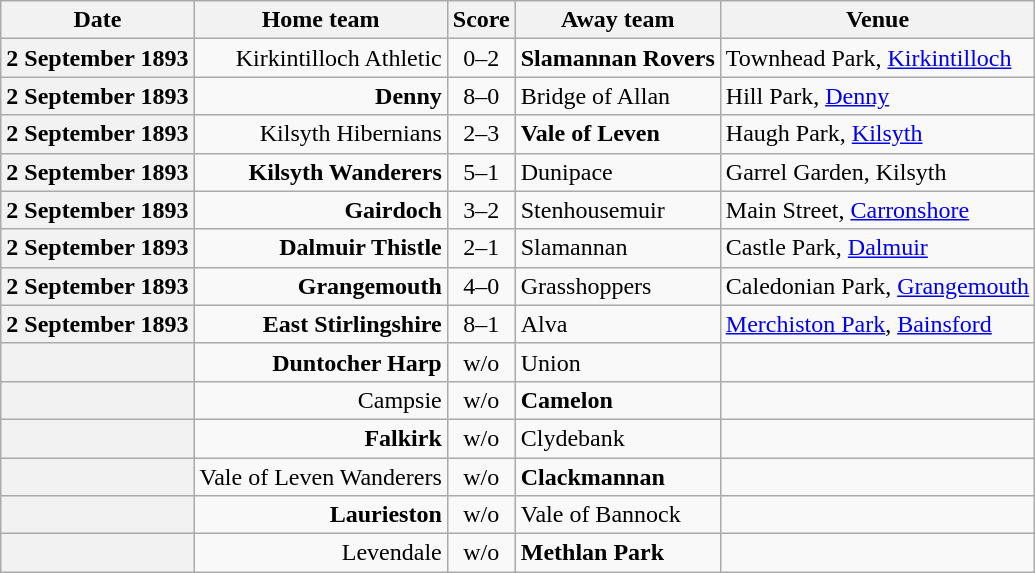<table class="wikitable football-result-list" style="max-width: 80em; text-align: center">
<tr>
<th scope="col">Date</th>
<th scope="col">Home team</th>
<th scope="col">Score</th>
<th scope="col">Away team</th>
<th scope="col">Venue</th>
</tr>
<tr>
<th scope="row">2 September 1893</th>
<td align=right>Kirkintilloch Athletic</td>
<td>0–2</td>
<td align=left><strong>Slamannan Rovers</strong></td>
<td align=left>Townhead Park, <a href='#'>Kirkintilloch</a></td>
</tr>
<tr>
<th scope="row">2 September 1893</th>
<td align=right><strong>Denny</strong></td>
<td>8–0</td>
<td align=left>Bridge of Allan</td>
<td align=left>Hill Park, <a href='#'>Denny</a></td>
</tr>
<tr>
<th scope="row">2 September 1893</th>
<td align=right>Kilsyth Hibernians</td>
<td>2–3</td>
<td align=left><strong>Vale of Leven</strong></td>
<td align=left>Haugh Park, <a href='#'>Kilsyth</a></td>
</tr>
<tr>
<th scope="row">2 September 1893</th>
<td align=right><strong>Kilsyth Wanderers</strong></td>
<td>5–1</td>
<td align=left>Dunipace</td>
<td align=left>Garrel Garden, Kilsyth</td>
</tr>
<tr>
<th scope="row">2 September 1893</th>
<td align=right><strong>Gairdoch</strong></td>
<td>3–2</td>
<td align=left>Stenhousemuir</td>
<td align=left>Main Street, <a href='#'>Carronshore</a></td>
</tr>
<tr>
<th scope="row">2 September 1893</th>
<td align=right><strong>Dalmuir Thistle</strong></td>
<td>2–1</td>
<td align=left>Slamannan</td>
<td align=left>Castle Park, <a href='#'>Dalmuir</a></td>
</tr>
<tr>
<th scope="row">2 September 1893</th>
<td align=right><strong>Grangemouth</strong></td>
<td>4–0</td>
<td align=left>Grasshoppers</td>
<td align=left>Caledonian Park, <a href='#'>Grangemouth</a></td>
</tr>
<tr>
<th scope="row">2 September 1893</th>
<td align=right><strong>East Stirlingshire</strong></td>
<td>8–1</td>
<td align=left>Alva</td>
<td align=left><a href='#'>Merchiston Park</a>, <a href='#'>Bainsford</a></td>
</tr>
<tr>
<th scope="row"></th>
<td align=right><strong>Duntocher Harp</strong></td>
<td>w/o</td>
<td align=left>Union</td>
<td></td>
</tr>
<tr>
<th scope="row"></th>
<td align=right>Campsie</td>
<td>w/o</td>
<td align=left><strong>Camelon</strong></td>
<td></td>
</tr>
<tr>
<th scope="row"></th>
<td align=right><strong>Falkirk</strong></td>
<td>w/o</td>
<td align=left>Clydebank</td>
<td></td>
</tr>
<tr>
<th scope="row"></th>
<td align=right>Vale of Leven Wanderers</td>
<td>w/o</td>
<td align=left><strong>Clackmannan</strong></td>
<td></td>
</tr>
<tr>
<th scope="row"></th>
<td align=right><strong>Laurieston</strong></td>
<td>w/o</td>
<td align=left>Vale of Bannock</td>
<td></td>
</tr>
<tr>
<th scope="row"></th>
<td align=right>Levendale</td>
<td>w/o</td>
<td align=left><strong>Methlan Park</strong></td>
<td></td>
</tr>
</table>
